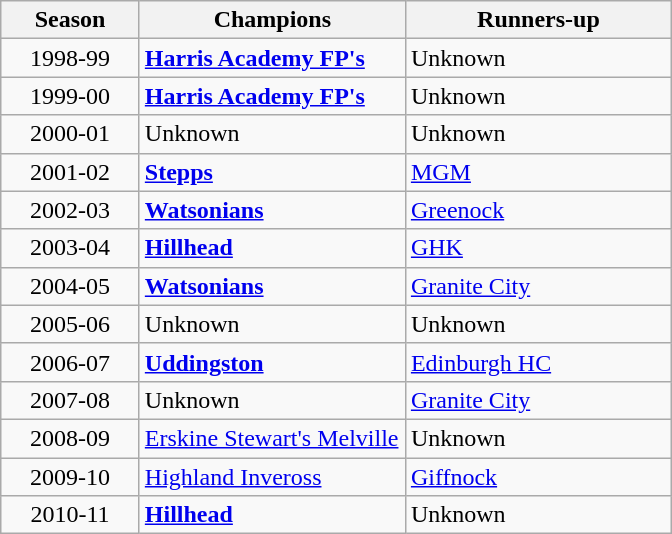<table class="wikitable" style="text-align:centre; margin-left:1em;">
<tr>
<th style="width:85px">Season</th>
<th style="width:170px">Champions</th>
<th style="width:170px">Runners-up</th>
</tr>
<tr>
<td style="text-align:center">1998-99</td>
<td><strong><a href='#'>Harris Academy FP's</a></strong></td>
<td>Unknown</td>
</tr>
<tr>
<td style="text-align:center">1999-00</td>
<td><strong><a href='#'>Harris Academy FP's</a></strong></td>
<td>Unknown</td>
</tr>
<tr>
<td style="text-align:center">2000-01</td>
<td>Unknown</td>
<td>Unknown</td>
</tr>
<tr>
<td style="text-align:center">2001-02</td>
<td><strong><a href='#'>Stepps</a></strong></td>
<td><a href='#'>MGM</a></td>
</tr>
<tr>
<td style="text-align:center">2002-03</td>
<td><strong><a href='#'>Watsonians</a></strong></td>
<td><a href='#'>Greenock</a></td>
</tr>
<tr>
<td style="text-align:center">2003-04</td>
<td><strong><a href='#'>Hillhead</a></strong></td>
<td><a href='#'>GHK</a></td>
</tr>
<tr>
<td style="text-align:center">2004-05</td>
<td><strong><a href='#'>Watsonians</a></strong></td>
<td><a href='#'>Granite City</a></td>
</tr>
<tr>
<td style="text-align:center">2005-06</td>
<td>Unknown</td>
<td>Unknown</td>
</tr>
<tr>
<td style="text-align:center">2006-07</td>
<td><strong><a href='#'>Uddingston</a></strong></td>
<td><a href='#'>Edinburgh HC</a></td>
</tr>
<tr>
<td style="text-align:center">2007-08</td>
<td>Unknown</td>
<td><a href='#'>Granite City</a></td>
</tr>
<tr>
<td style="text-align:center">2008-09</td>
<td><a href='#'>Erskine Stewart's Melville</a></td>
<td>Unknown</td>
</tr>
<tr>
<td style="text-align:center">2009-10</td>
<td><a href='#'>Highland Inveross</a></td>
<td><a href='#'>Giffnock</a></td>
</tr>
<tr>
<td style="text-align:center">2010-11</td>
<td><strong><a href='#'>Hillhead</a></strong></td>
<td>Unknown</td>
</tr>
</table>
